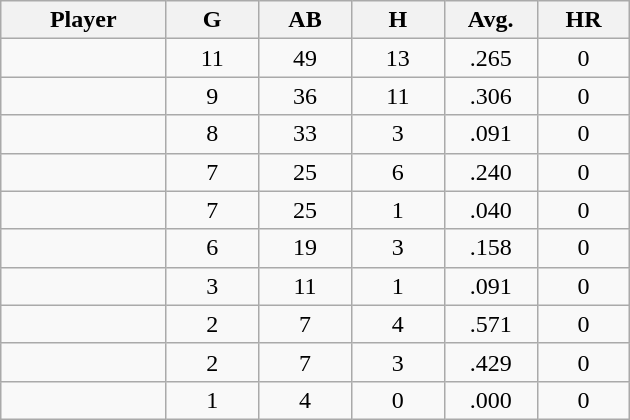<table class="wikitable sortable">
<tr>
<th bgcolor="#DDDDFF" width="16%">Player</th>
<th bgcolor="#DDDDFF" width="9%">G</th>
<th bgcolor="#DDDDFF" width="9%">AB</th>
<th bgcolor="#DDDDFF" width="9%">H</th>
<th bgcolor="#DDDDFF" width="9%">Avg.</th>
<th bgcolor="#DDDDFF" width="9%">HR</th>
</tr>
<tr align="center">
<td></td>
<td>11</td>
<td>49</td>
<td>13</td>
<td>.265</td>
<td>0</td>
</tr>
<tr align="center">
<td></td>
<td>9</td>
<td>36</td>
<td>11</td>
<td>.306</td>
<td>0</td>
</tr>
<tr align="center">
<td></td>
<td>8</td>
<td>33</td>
<td>3</td>
<td>.091</td>
<td>0</td>
</tr>
<tr align="center">
<td></td>
<td>7</td>
<td>25</td>
<td>6</td>
<td>.240</td>
<td>0</td>
</tr>
<tr align="center">
<td></td>
<td>7</td>
<td>25</td>
<td>1</td>
<td>.040</td>
<td>0</td>
</tr>
<tr align="center">
<td></td>
<td>6</td>
<td>19</td>
<td>3</td>
<td>.158</td>
<td>0</td>
</tr>
<tr align="center">
<td></td>
<td>3</td>
<td>11</td>
<td>1</td>
<td>.091</td>
<td>0</td>
</tr>
<tr align="center">
<td></td>
<td>2</td>
<td>7</td>
<td>4</td>
<td>.571</td>
<td>0</td>
</tr>
<tr align="center">
<td></td>
<td>2</td>
<td>7</td>
<td>3</td>
<td>.429</td>
<td>0</td>
</tr>
<tr align="center">
<td></td>
<td>1</td>
<td>4</td>
<td>0</td>
<td>.000</td>
<td>0</td>
</tr>
</table>
